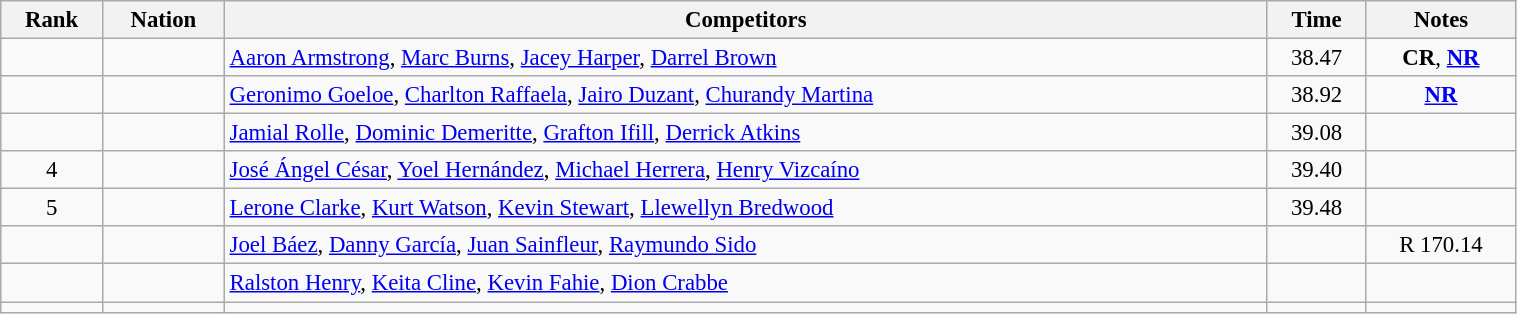<table class="wikitable sortable" width=80% style="text-align:center; font-size:95%">
<tr>
<th>Rank</th>
<th>Nation</th>
<th>Competitors</th>
<th>Time</th>
<th>Notes</th>
</tr>
<tr>
<td></td>
<td align=left></td>
<td align=left><a href='#'>Aaron Armstrong</a>, <a href='#'>Marc Burns</a>, <a href='#'>Jacey Harper</a>, <a href='#'>Darrel Brown</a></td>
<td>38.47</td>
<td><strong>CR</strong>, <strong><a href='#'>NR</a></strong></td>
</tr>
<tr>
<td></td>
<td align=left></td>
<td align=left><a href='#'>Geronimo Goeloe</a>, <a href='#'>Charlton Raffaela</a>, <a href='#'>Jairo Duzant</a>, <a href='#'>Churandy Martina</a></td>
<td>38.92</td>
<td><strong><a href='#'>NR</a></strong></td>
</tr>
<tr>
<td></td>
<td align=left></td>
<td align=left><a href='#'>Jamial Rolle</a>, <a href='#'>Dominic Demeritte</a>, <a href='#'>Grafton Ifill</a>, <a href='#'>Derrick Atkins</a></td>
<td>39.08</td>
<td></td>
</tr>
<tr>
<td>4</td>
<td align=left></td>
<td align=left><a href='#'>José Ángel César</a>, <a href='#'>Yoel Hernández</a>, <a href='#'>Michael Herrera</a>, <a href='#'>Henry Vizcaíno</a></td>
<td>39.40</td>
<td></td>
</tr>
<tr>
<td>5</td>
<td align=left></td>
<td align=left><a href='#'>Lerone Clarke</a>, <a href='#'>Kurt Watson</a>, <a href='#'>Kevin Stewart</a>, <a href='#'>Llewellyn Bredwood</a></td>
<td>39.48</td>
<td></td>
</tr>
<tr>
<td></td>
<td align=left></td>
<td align=left><a href='#'>Joel Báez</a>, <a href='#'>Danny García</a>, <a href='#'>Juan Sainfleur</a>, <a href='#'>Raymundo Sido</a></td>
<td></td>
<td>R 170.14</td>
</tr>
<tr>
<td></td>
<td align=left></td>
<td align=left><a href='#'>Ralston Henry</a>, <a href='#'>Keita Cline</a>, <a href='#'>Kevin Fahie</a>, <a href='#'>Dion Crabbe</a></td>
<td></td>
<td></td>
</tr>
<tr>
<td></td>
<td align=left></td>
<td align=left></td>
<td></td>
<td></td>
</tr>
</table>
